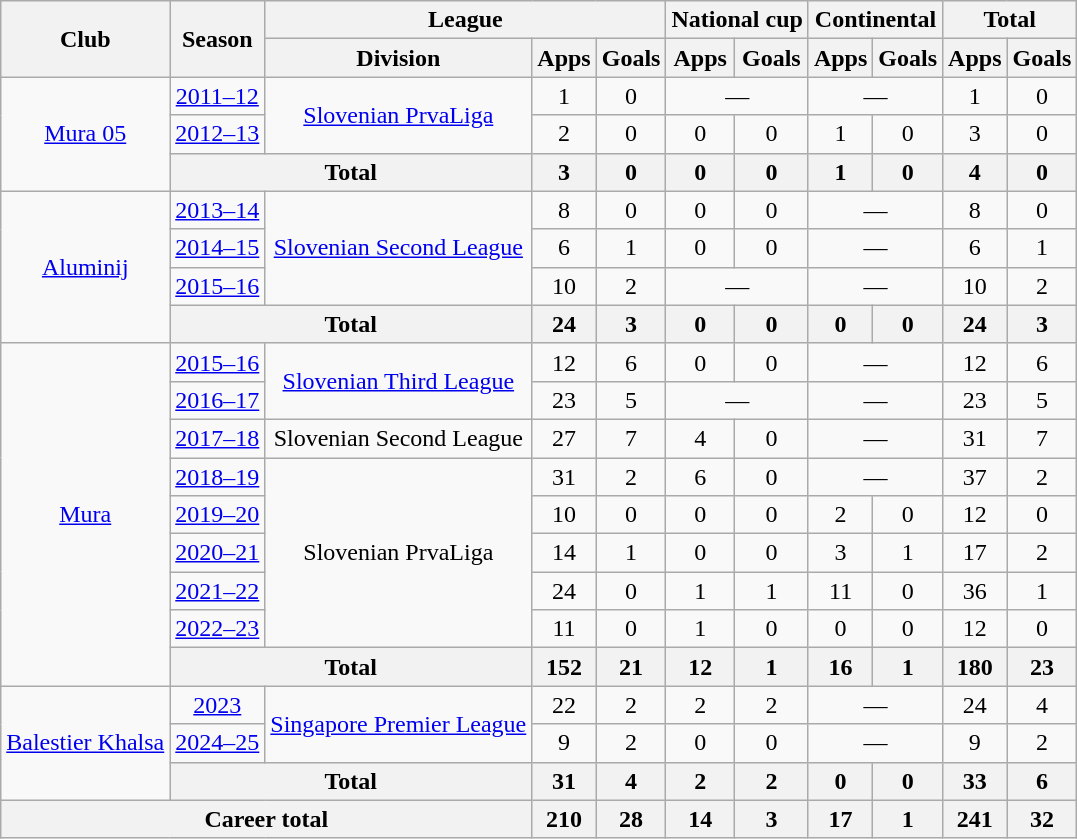<table class="wikitable" style="text-align: center">
<tr>
<th rowspan="2">Club</th>
<th rowspan="2">Season</th>
<th colspan="3">League</th>
<th colspan="2">National cup</th>
<th colspan="2">Continental</th>
<th colspan="2">Total</th>
</tr>
<tr>
<th>Division</th>
<th>Apps</th>
<th>Goals</th>
<th>Apps</th>
<th>Goals</th>
<th>Apps</th>
<th>Goals</th>
<th>Apps</th>
<th>Goals</th>
</tr>
<tr>
<td rowspan="3"><a href='#'>Mura 05</a></td>
<td><a href='#'>2011–12</a></td>
<td rowspan="2"><a href='#'>Slovenian PrvaLiga</a></td>
<td>1</td>
<td>0</td>
<td colspan="2">—</td>
<td colspan="2">—</td>
<td>1</td>
<td>0</td>
</tr>
<tr>
<td><a href='#'>2012–13</a></td>
<td>2</td>
<td>0</td>
<td>0</td>
<td>0</td>
<td>1</td>
<td>0</td>
<td>3</td>
<td>0</td>
</tr>
<tr>
<th colspan="2">Total</th>
<th>3</th>
<th>0</th>
<th>0</th>
<th>0</th>
<th>1</th>
<th>0</th>
<th>4</th>
<th>0</th>
</tr>
<tr>
<td rowspan="4"><a href='#'>Aluminij</a></td>
<td><a href='#'>2013–14</a></td>
<td rowspan="3"><a href='#'>Slovenian Second League</a></td>
<td>8</td>
<td>0</td>
<td>0</td>
<td>0</td>
<td colspan="2">—</td>
<td>8</td>
<td>0</td>
</tr>
<tr>
<td><a href='#'>2014–15</a></td>
<td>6</td>
<td>1</td>
<td>0</td>
<td>0</td>
<td colspan="2">—</td>
<td>6</td>
<td>1</td>
</tr>
<tr>
<td><a href='#'>2015–16</a></td>
<td>10</td>
<td>2</td>
<td colspan="2">—</td>
<td colspan="2">—</td>
<td>10</td>
<td>2</td>
</tr>
<tr>
<th colspan="2">Total</th>
<th>24</th>
<th>3</th>
<th>0</th>
<th>0</th>
<th>0</th>
<th>0</th>
<th>24</th>
<th>3</th>
</tr>
<tr>
<td rowspan="9"><a href='#'>Mura</a></td>
<td><a href='#'>2015–16</a></td>
<td rowspan="2"><a href='#'>Slovenian Third League</a></td>
<td>12</td>
<td>6</td>
<td>0</td>
<td>0</td>
<td colspan="2">—</td>
<td>12</td>
<td>6</td>
</tr>
<tr>
<td><a href='#'>2016–17</a></td>
<td>23</td>
<td>5</td>
<td colspan="2">—</td>
<td colspan="2">—</td>
<td>23</td>
<td>5</td>
</tr>
<tr>
<td><a href='#'>2017–18</a></td>
<td>Slovenian Second League</td>
<td>27</td>
<td>7</td>
<td>4</td>
<td>0</td>
<td colspan="2">—</td>
<td>31</td>
<td>7</td>
</tr>
<tr>
<td><a href='#'>2018–19</a></td>
<td rowspan="5">Slovenian PrvaLiga</td>
<td>31</td>
<td>2</td>
<td>6</td>
<td>0</td>
<td colspan="2">—</td>
<td>37</td>
<td>2</td>
</tr>
<tr>
<td><a href='#'>2019–20</a></td>
<td>10</td>
<td>0</td>
<td>0</td>
<td>0</td>
<td>2</td>
<td>0</td>
<td>12</td>
<td>0</td>
</tr>
<tr>
<td><a href='#'>2020–21</a></td>
<td>14</td>
<td>1</td>
<td>0</td>
<td>0</td>
<td>3</td>
<td>1</td>
<td>17</td>
<td>2</td>
</tr>
<tr>
<td><a href='#'>2021–22</a></td>
<td>24</td>
<td>0</td>
<td>1</td>
<td>1</td>
<td>11</td>
<td>0</td>
<td>36</td>
<td>1</td>
</tr>
<tr>
<td><a href='#'>2022–23</a></td>
<td>11</td>
<td>0</td>
<td>1</td>
<td>0</td>
<td>0</td>
<td>0</td>
<td>12</td>
<td>0</td>
</tr>
<tr>
<th colspan="2">Total</th>
<th>152</th>
<th>21</th>
<th>12</th>
<th>1</th>
<th>16</th>
<th>1</th>
<th>180</th>
<th>23</th>
</tr>
<tr>
<td rowspan="3"><a href='#'>Balestier Khalsa</a></td>
<td><a href='#'>2023</a></td>
<td rowspan="2"><a href='#'>Singapore Premier League</a></td>
<td>22</td>
<td>2</td>
<td>2</td>
<td>2</td>
<td colspan="2">—</td>
<td>24</td>
<td>4</td>
</tr>
<tr>
<td><a href='#'>2024–25</a></td>
<td>9</td>
<td>2</td>
<td>0</td>
<td>0</td>
<td colspan="2">—</td>
<td>9</td>
<td>2</td>
</tr>
<tr>
<th colspan="2">Total</th>
<th>31</th>
<th>4</th>
<th>2</th>
<th>2</th>
<th>0</th>
<th>0</th>
<th>33</th>
<th>6</th>
</tr>
<tr>
<th colspan=3>Career total</th>
<th>210</th>
<th>28</th>
<th>14</th>
<th>3</th>
<th>17</th>
<th>1</th>
<th>241</th>
<th>32</th>
</tr>
</table>
